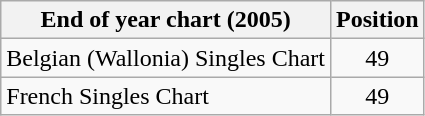<table class="wikitable sortable">
<tr>
<th>End of year chart (2005)</th>
<th>Position</th>
</tr>
<tr>
<td>Belgian (Wallonia) Singles Chart</td>
<td align="center">49</td>
</tr>
<tr>
<td>French Singles Chart</td>
<td align="center">49</td>
</tr>
</table>
